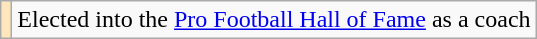<table class="wikitable">
<tr>
<td style="background-color:#FFE6BD" align="center"><strong></strong></td>
<td>Elected into the <a href='#'>Pro Football Hall of Fame</a> as a coach</td>
</tr>
</table>
